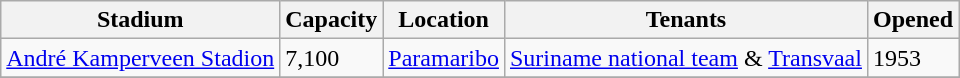<table class="wikitable sortable">
<tr>
<th>Stadium</th>
<th>Capacity</th>
<th>Location</th>
<th>Tenants</th>
<th>Opened</th>
</tr>
<tr>
<td><a href='#'>André Kamperveen Stadion</a></td>
<td>7,100</td>
<td><a href='#'>Paramaribo</a></td>
<td><a href='#'>Suriname national team</a> & <a href='#'>Transvaal</a></td>
<td>1953</td>
</tr>
<tr>
</tr>
</table>
